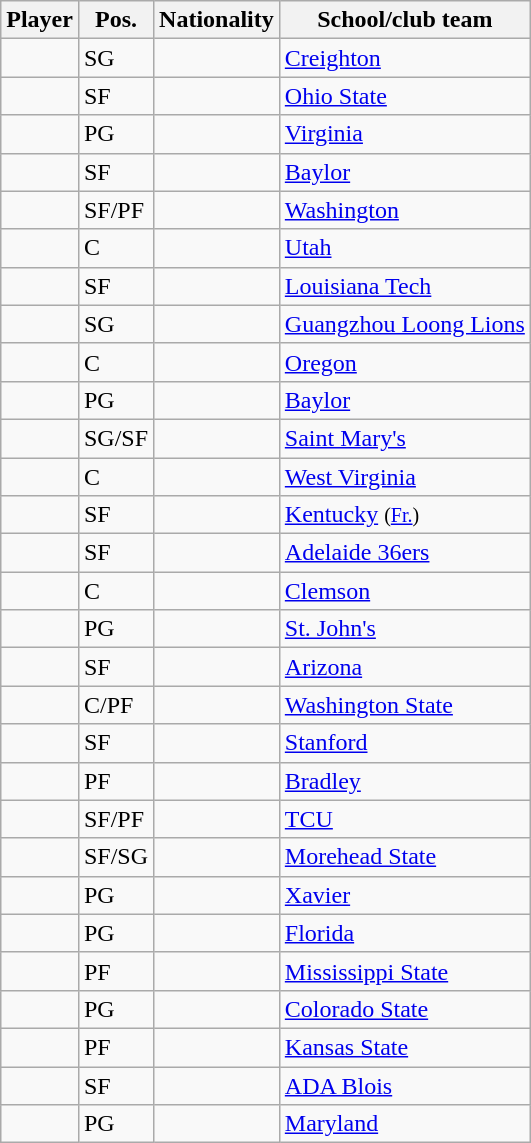<table class="wikitable sortable">
<tr>
<th>Player</th>
<th>Pos.</th>
<th>Nationality</th>
<th>School/club team</th>
</tr>
<tr>
<td></td>
<td>SG</td>
<td></td>
<td><a href='#'>Creighton</a> </td>
</tr>
<tr>
<td></td>
<td>SF</td>
<td></td>
<td><a href='#'>Ohio State</a> </td>
</tr>
<tr>
<td></td>
<td>PG</td>
<td></td>
<td><a href='#'>Virginia</a> </td>
</tr>
<tr>
<td></td>
<td>SF</td>
<td></td>
<td><a href='#'>Baylor</a> </td>
</tr>
<tr>
<td></td>
<td>SF/PF</td>
<td></td>
<td><a href='#'>Washington</a> </td>
</tr>
<tr>
<td></td>
<td>C</td>
<td></td>
<td><a href='#'>Utah</a> </td>
</tr>
<tr>
<td></td>
<td>SF</td>
<td></td>
<td><a href='#'>Louisiana Tech</a> </td>
</tr>
<tr>
<td></td>
<td>SG</td>
<td></td>
<td><a href='#'>Guangzhou Loong Lions</a> </td>
</tr>
<tr>
<td></td>
<td>C</td>
<td></td>
<td><a href='#'>Oregon</a> </td>
</tr>
<tr>
<td></td>
<td>PG</td>
<td></td>
<td><a href='#'>Baylor</a> </td>
</tr>
<tr>
<td></td>
<td>SG/SF</td>
<td></td>
<td><a href='#'>Saint Mary's</a> </td>
</tr>
<tr>
<td></td>
<td>C</td>
<td></td>
<td><a href='#'>West Virginia</a> </td>
</tr>
<tr>
<td></td>
<td>SF</td>
<td></td>
<td><a href='#'>Kentucky</a> <small>(<a href='#'>Fr.</a>)</small></td>
</tr>
<tr>
<td></td>
<td>SF</td>
<td></td>
<td><a href='#'>Adelaide 36ers</a> </td>
</tr>
<tr>
<td></td>
<td>C</td>
<td></td>
<td><a href='#'>Clemson</a> </td>
</tr>
<tr>
<td></td>
<td>PG</td>
<td></td>
<td><a href='#'>St. John's</a> </td>
</tr>
<tr>
<td></td>
<td>SF</td>
<td></td>
<td><a href='#'>Arizona</a> </td>
</tr>
<tr>
<td></td>
<td>C/PF</td>
<td></td>
<td><a href='#'>Washington State</a> </td>
</tr>
<tr>
<td></td>
<td>SF</td>
<td></td>
<td><a href='#'>Stanford</a> </td>
</tr>
<tr>
<td></td>
<td>PF</td>
<td></td>
<td><a href='#'>Bradley</a> </td>
</tr>
<tr>
<td></td>
<td>SF/PF</td>
<td></td>
<td><a href='#'>TCU</a> </td>
</tr>
<tr>
<td></td>
<td>SF/SG</td>
<td></td>
<td><a href='#'>Morehead State</a> </td>
</tr>
<tr>
<td></td>
<td>PG</td>
<td></td>
<td><a href='#'>Xavier</a> </td>
</tr>
<tr>
<td></td>
<td>PG</td>
<td></td>
<td><a href='#'>Florida</a> </td>
</tr>
<tr>
<td></td>
<td>PF</td>
<td></td>
<td><a href='#'>Mississippi State</a> </td>
</tr>
<tr>
<td></td>
<td>PG</td>
<td></td>
<td><a href='#'>Colorado State</a> </td>
</tr>
<tr>
<td></td>
<td>PF</td>
<td></td>
<td><a href='#'>Kansas State</a> </td>
</tr>
<tr>
<td></td>
<td>SF</td>
<td></td>
<td><a href='#'>ADA Blois</a> </td>
</tr>
<tr>
<td></td>
<td>PG</td>
<td></td>
<td><a href='#'>Maryland</a> </td>
</tr>
</table>
